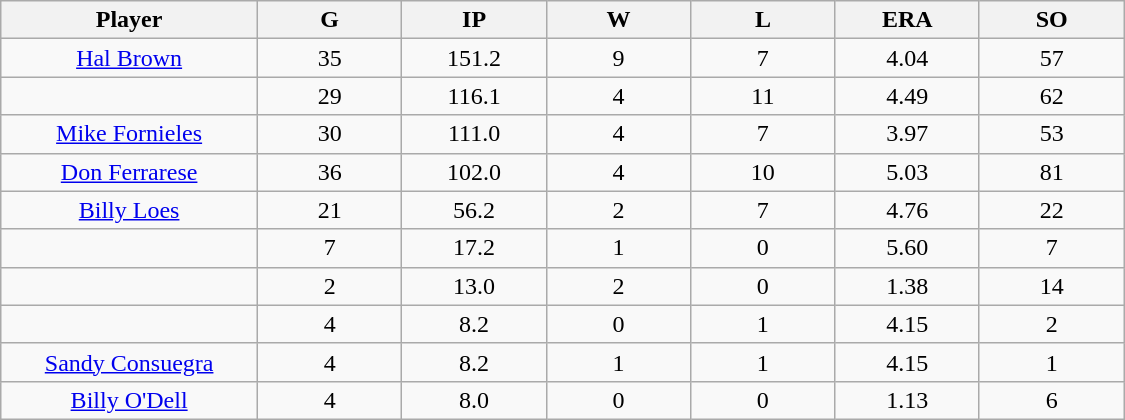<table class="wikitable sortable">
<tr>
<th bgcolor="#DDDDFF" width="16%">Player</th>
<th bgcolor="#DDDDFF" width="9%">G</th>
<th bgcolor="#DDDDFF" width="9%">IP</th>
<th bgcolor="#DDDDFF" width="9%">W</th>
<th bgcolor="#DDDDFF" width="9%">L</th>
<th bgcolor="#DDDDFF" width="9%">ERA</th>
<th bgcolor="#DDDDFF" width="9%">SO</th>
</tr>
<tr align="center">
<td><a href='#'>Hal Brown</a></td>
<td>35</td>
<td>151.2</td>
<td>9</td>
<td>7</td>
<td>4.04</td>
<td>57</td>
</tr>
<tr align="center">
<td></td>
<td>29</td>
<td>116.1</td>
<td>4</td>
<td>11</td>
<td>4.49</td>
<td>62</td>
</tr>
<tr align="center">
<td><a href='#'>Mike Fornieles</a></td>
<td>30</td>
<td>111.0</td>
<td>4</td>
<td>7</td>
<td>3.97</td>
<td>53</td>
</tr>
<tr align="center">
<td><a href='#'>Don Ferrarese</a></td>
<td>36</td>
<td>102.0</td>
<td>4</td>
<td>10</td>
<td>5.03</td>
<td>81</td>
</tr>
<tr align="center">
<td><a href='#'>Billy Loes</a></td>
<td>21</td>
<td>56.2</td>
<td>2</td>
<td>7</td>
<td>4.76</td>
<td>22</td>
</tr>
<tr align="center">
<td></td>
<td>7</td>
<td>17.2</td>
<td>1</td>
<td>0</td>
<td>5.60</td>
<td>7</td>
</tr>
<tr align="center">
<td></td>
<td>2</td>
<td>13.0</td>
<td>2</td>
<td>0</td>
<td>1.38</td>
<td>14</td>
</tr>
<tr align="center">
<td></td>
<td>4</td>
<td>8.2</td>
<td>0</td>
<td>1</td>
<td>4.15</td>
<td>2</td>
</tr>
<tr align="center">
<td><a href='#'>Sandy Consuegra</a></td>
<td>4</td>
<td>8.2</td>
<td>1</td>
<td>1</td>
<td>4.15</td>
<td>1</td>
</tr>
<tr align="center">
<td><a href='#'>Billy O'Dell</a></td>
<td>4</td>
<td>8.0</td>
<td>0</td>
<td>0</td>
<td>1.13</td>
<td>6</td>
</tr>
</table>
